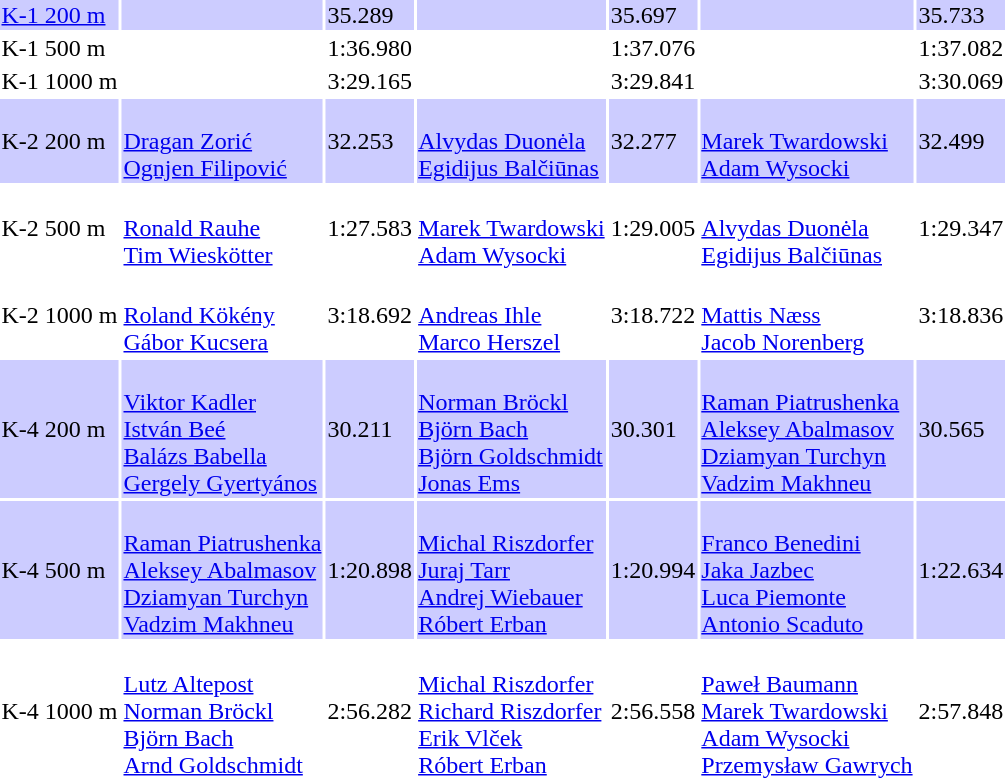<table>
<tr bgcolor=ccccff>
<td><a href='#'>K-1 200 m</a></td>
<td></td>
<td>35.289</td>
<td></td>
<td>35.697</td>
<td></td>
<td>35.733</td>
</tr>
<tr>
<td>K-1 500 m</td>
<td></td>
<td>1:36.980</td>
<td></td>
<td>1:37.076</td>
<td></td>
<td>1:37.082</td>
</tr>
<tr>
<td>K-1 1000 m</td>
<td></td>
<td>3:29.165</td>
<td></td>
<td>3:29.841</td>
<td></td>
<td>3:30.069</td>
</tr>
<tr bgcolor=ccccff>
<td>K-2 200 m</td>
<td><br><a href='#'>Dragan Zorić</a><br><a href='#'>Ognjen Filipović</a></td>
<td>32.253</td>
<td><br><a href='#'>Alvydas Duonėla</a><br><a href='#'>Egidijus Balčiūnas</a></td>
<td>32.277</td>
<td><br><a href='#'>Marek Twardowski</a><br><a href='#'>Adam Wysocki</a></td>
<td>32.499</td>
</tr>
<tr>
<td>K-2 500 m</td>
<td><br><a href='#'>Ronald Rauhe</a><br><a href='#'>Tim Wieskötter</a></td>
<td>1:27.583</td>
<td><br><a href='#'>Marek Twardowski</a><br><a href='#'>Adam Wysocki</a></td>
<td>1:29.005</td>
<td><br><a href='#'>Alvydas Duonėla</a><br><a href='#'>Egidijus Balčiūnas</a></td>
<td>1:29.347</td>
</tr>
<tr>
<td>K-2 1000 m</td>
<td><br><a href='#'>Roland Kökény</a><br><a href='#'>Gábor Kucsera</a></td>
<td>3:18.692</td>
<td><br><a href='#'>Andreas Ihle</a><br><a href='#'>Marco Herszel</a></td>
<td>3:18.722</td>
<td><br><a href='#'>Mattis Næss</a><br><a href='#'>Jacob Norenberg</a></td>
<td>3:18.836</td>
</tr>
<tr bgcolor=ccccff>
<td>K-4 200 m</td>
<td><br><a href='#'>Viktor Kadler</a><br><a href='#'>István Beé</a><br><a href='#'>Balázs Babella</a><br><a href='#'>Gergely Gyertyános</a></td>
<td>30.211</td>
<td><br><a href='#'>Norman Bröckl</a><br><a href='#'>Björn Bach</a><br><a href='#'>Björn Goldschmidt</a><br><a href='#'>Jonas Ems</a></td>
<td>30.301</td>
<td><br><a href='#'>Raman Piatrushenka</a><br><a href='#'>Aleksey Abalmasov</a><br><a href='#'>Dziamyan Turchyn</a><br><a href='#'>Vadzim Makhneu</a></td>
<td>30.565</td>
</tr>
<tr bgcolor=ccccff>
<td>K-4 500 m</td>
<td><br><a href='#'>Raman Piatrushenka</a><br><a href='#'>Aleksey Abalmasov</a><br><a href='#'>Dziamyan Turchyn</a><br><a href='#'>Vadzim Makhneu</a></td>
<td>1:20.898</td>
<td><br><a href='#'>Michal Riszdorfer</a><br><a href='#'>Juraj Tarr</a><br><a href='#'>Andrej Wiebauer</a><br><a href='#'>Róbert Erban</a></td>
<td>1:20.994</td>
<td><br><a href='#'>Franco Benedini</a><br><a href='#'>Jaka Jazbec</a><br><a href='#'>Luca Piemonte</a><br><a href='#'>Antonio Scaduto</a></td>
<td>1:22.634</td>
</tr>
<tr>
<td>K-4 1000 m</td>
<td><br><a href='#'>Lutz Altepost</a><br><a href='#'>Norman Bröckl</a><br><a href='#'>Björn Bach</a><br><a href='#'>Arnd Goldschmidt</a></td>
<td>2:56.282</td>
<td><br><a href='#'>Michal Riszdorfer</a><br><a href='#'>Richard Riszdorfer</a><br><a href='#'>Erik Vlček</a><br><a href='#'>Róbert Erban</a></td>
<td>2:56.558</td>
<td><br><a href='#'>Paweł Baumann</a><br><a href='#'>Marek Twardowski</a><br><a href='#'>Adam Wysocki</a><br><a href='#'>Przemysław Gawrych</a></td>
<td>2:57.848</td>
</tr>
</table>
